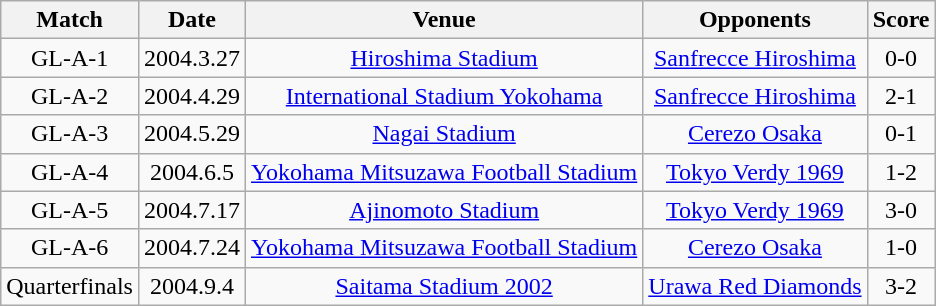<table class="wikitable" style="text-align:center;">
<tr>
<th>Match</th>
<th>Date</th>
<th>Venue</th>
<th>Opponents</th>
<th>Score</th>
</tr>
<tr>
<td>GL-A-1</td>
<td>2004.3.27</td>
<td><a href='#'>Hiroshima Stadium</a></td>
<td><a href='#'>Sanfrecce Hiroshima</a></td>
<td>0-0</td>
</tr>
<tr>
<td>GL-A-2</td>
<td>2004.4.29</td>
<td><a href='#'>International Stadium Yokohama</a></td>
<td><a href='#'>Sanfrecce Hiroshima</a></td>
<td>2-1</td>
</tr>
<tr>
<td>GL-A-3</td>
<td>2004.5.29</td>
<td><a href='#'>Nagai Stadium</a></td>
<td><a href='#'>Cerezo Osaka</a></td>
<td>0-1</td>
</tr>
<tr>
<td>GL-A-4</td>
<td>2004.6.5</td>
<td><a href='#'>Yokohama Mitsuzawa Football Stadium</a></td>
<td><a href='#'>Tokyo Verdy 1969</a></td>
<td>1-2</td>
</tr>
<tr>
<td>GL-A-5</td>
<td>2004.7.17</td>
<td><a href='#'>Ajinomoto Stadium</a></td>
<td><a href='#'>Tokyo Verdy 1969</a></td>
<td>3-0</td>
</tr>
<tr>
<td>GL-A-6</td>
<td>2004.7.24</td>
<td><a href='#'>Yokohama Mitsuzawa Football Stadium</a></td>
<td><a href='#'>Cerezo Osaka</a></td>
<td>1-0</td>
</tr>
<tr>
<td>Quarterfinals</td>
<td>2004.9.4</td>
<td><a href='#'>Saitama Stadium 2002</a></td>
<td><a href='#'>Urawa Red Diamonds</a></td>
<td>3-2</td>
</tr>
</table>
